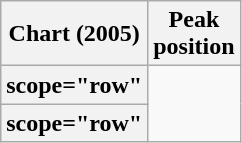<table class="wikitable sortable plainrowheaders">
<tr>
<th scope="col">Chart (2005)</th>
<th scope="col">Peak<br>position</th>
</tr>
<tr>
<th>scope="row" </th>
</tr>
<tr>
<th>scope="row" </th>
</tr>
</table>
